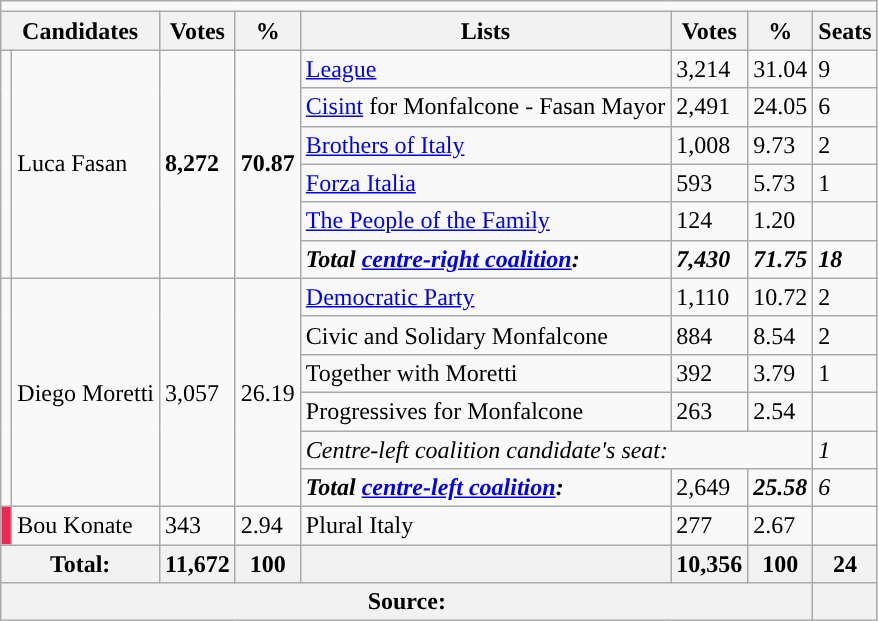<table class="wikitable sortable">
<tr>
<td colspan="8"></td>
</tr>
<tr>
<th colspan="2">Candidates</th>
<th>Votes</th>
<th>%</th>
<th>Lists</th>
<th>Votes</th>
<th>%</th>
<th>Seats</th>
</tr>
<tr>
<td rowspan="6"></td>
<td rowspan="6">Luca Fasan </td>
<td rowspan="6"><strong>8,272</strong></td>
<td rowspan="6"><strong>70.87</strong></td>
<td><a href='#'>League</a></td>
<td>3,214</td>
<td>31.04</td>
<td>9</td>
</tr>
<tr>
<td><a href='#'>Cisint</a> for Monfalcone - Fasan Mayor</td>
<td>2,491</td>
<td>24.05</td>
<td>6</td>
</tr>
<tr>
<td><a href='#'>Brothers of Italy</a></td>
<td>1,008</td>
<td>9.73</td>
<td>2</td>
</tr>
<tr>
<td><a href='#'>Forza Italia</a></td>
<td>593</td>
<td>5.73</td>
<td>1</td>
</tr>
<tr>
<td><a href='#'>The People of the Family</a></td>
<td>124</td>
<td>1.20</td>
<td></td>
</tr>
<tr>
<td><strong><em>Total <a href='#'>centre-right coalition</a>:</em></strong></td>
<td><strong><em>7,430</em></strong></td>
<td><strong><em>71.75</em></strong></td>
<td><strong><em>18</em></strong></td>
</tr>
<tr>
<td rowspan="6"></td>
<td rowspan="6">Diego Moretti</td>
<td rowspan="6">3,057</td>
<td rowspan="6">26.19</td>
<td><a href='#'>Democratic Party</a></td>
<td>1,110</td>
<td>10.72</td>
<td>2</td>
</tr>
<tr>
<td>Civic and Solidary Monfalcone</td>
<td>884</td>
<td>8.54</td>
<td>2</td>
</tr>
<tr>
<td>Together with Moretti</td>
<td>392</td>
<td>3.79</td>
<td>1</td>
</tr>
<tr>
<td>Progressives for Monfalcone</td>
<td>263</td>
<td>2.54</td>
<td></td>
</tr>
<tr>
<td colspan="3"><em>Centre-left coalition candidate's seat:</em></td>
<td><em>1</em></td>
</tr>
<tr>
<td><strong><em>Total <a href='#'>centre-left coalition</a>:</em></strong></td>
<td>2,649</td>
<td><strong><em>25.58</em></strong></td>
<td><em>6</em></td>
</tr>
<tr>
<td bgcolor="#ED2855"></td>
<td>Bou Konate</td>
<td>343</td>
<td>2.94</td>
<td>Plural Italy</td>
<td>277</td>
<td>2.67</td>
<td></td>
</tr>
<tr>
<th colspan="2">Total:</th>
<th>11,672</th>
<th>100</th>
<th></th>
<th>10,356</th>
<th>100</th>
<th>24</th>
</tr>
<tr>
<th colspan="7">Source:</th>
<th></th>
</tr>
</table>
